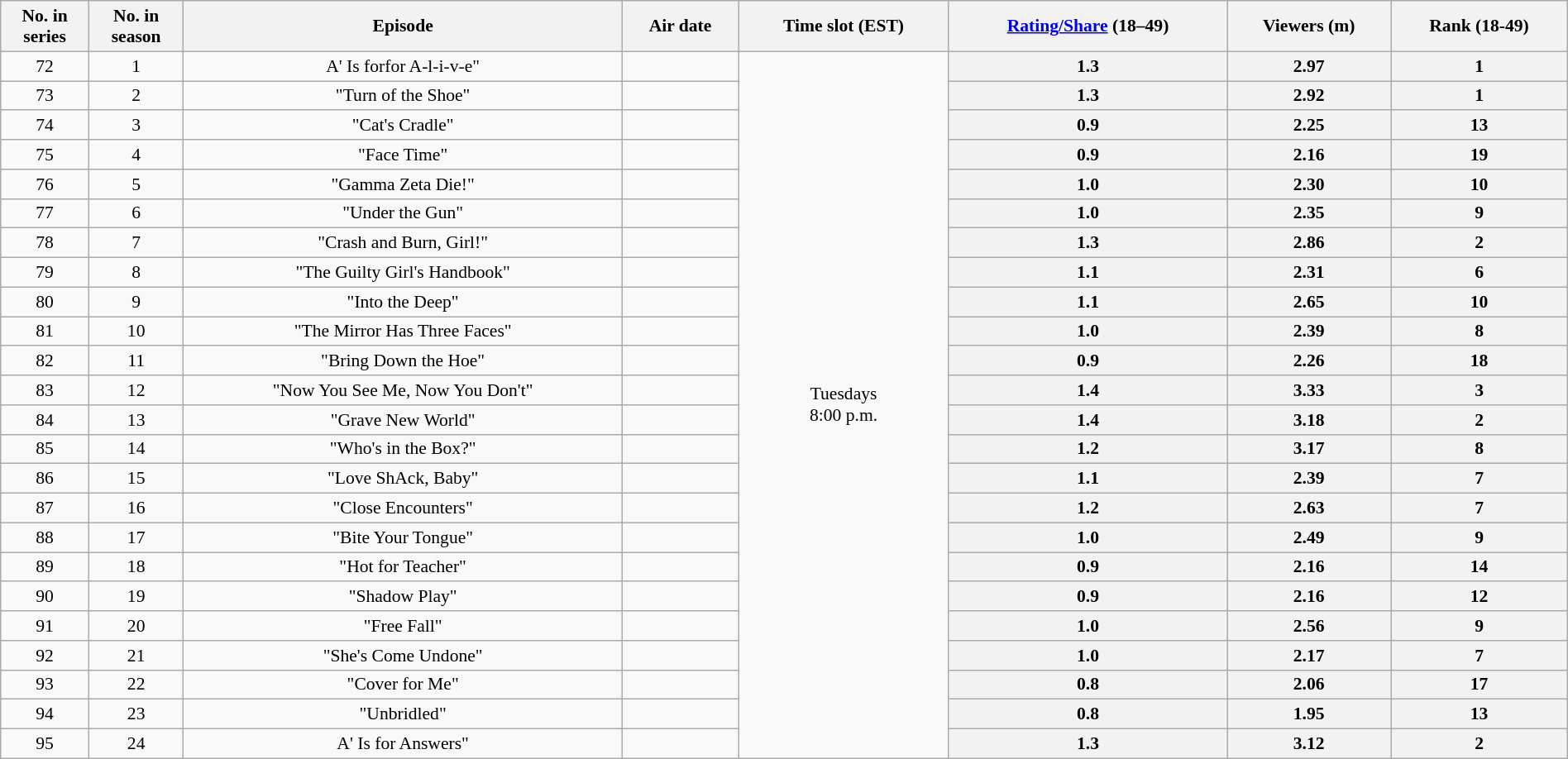<table class="wikitable" style="font-size:90%; text-align:center; width: 100%; margin-left: auto; margin-right: auto;">
<tr>
<th>No. in<br>series</th>
<th>No. in<br>season</th>
<th>Episode</th>
<th>Air date</th>
<th>Time slot (EST)</th>
<th><a href='#'>Rating/Share</a> (18–49)</th>
<th>Viewers (m)</th>
<th>Rank (18-49)</th>
</tr>
<tr>
<td style="text-align:center">72</td>
<td style="text-align:center">1</td>
<td>A' Is forfor A-l-i-v-e"</td>
<td></td>
<td style="text-align:center" rowspan=24>Tuesdays<br>8:00 p.m.</td>
<th style="text-align:center">1.3 </th>
<th style="text-align:center">2.97 </th>
<th style="text-align:center">1 </th>
</tr>
<tr>
<td style="text-align:center">73</td>
<td style="text-align:center">2</td>
<td>"Turn of the Shoe"</td>
<td></td>
<th style="text-align:center">1.3 </th>
<th style="text-align:center">2.92 </th>
<th style="text-align:center">1 </th>
</tr>
<tr>
<td style="text-align:center">74</td>
<td style="text-align:center">3</td>
<td>"Cat's Cradle"</td>
<td></td>
<th style="text-align:center">0.9 </th>
<th style="text-align:center">2.25 </th>
<th style="text-align:center">13 </th>
</tr>
<tr>
<td style="text-align:center">75</td>
<td style="text-align:center">4</td>
<td>"Face Time"</td>
<td></td>
<th style="text-align:center">0.9 </th>
<th style="text-align:center">2.16 </th>
<th style="text-align:center">19 </th>
</tr>
<tr>
<td style="text-align:center">76</td>
<td style="text-align:center">5</td>
<td>"Gamma Zeta Die!"</td>
<td></td>
<th style="text-align:center">1.0 </th>
<th style="text-align:center">2.30 </th>
<th style="text-align:center">10 </th>
</tr>
<tr>
<td style="text-align:center">77</td>
<td style="text-align:center">6</td>
<td>"Under the Gun"</td>
<td></td>
<th style="text-align:center">1.0 </th>
<th style="text-align:center">2.35 </th>
<th style="text-align:center">9 </th>
</tr>
<tr>
<td style="text-align:center">78</td>
<td style="text-align:center">7</td>
<td>"Crash and Burn, Girl!"</td>
<td></td>
<th style="text-align:center">1.3 </th>
<th style="text-align:center">2.86 </th>
<th style="text-align:center">2 </th>
</tr>
<tr>
<td style="text-align:center">79</td>
<td style="text-align:center">8</td>
<td>"The Guilty Girl's Handbook"</td>
<td></td>
<th style="text-align:center">1.1 </th>
<th style="text-align:center">2.31 </th>
<th style="text-align:center">6 </th>
</tr>
<tr>
<td style="text-align:center">80</td>
<td style="text-align:center">9</td>
<td>"Into the Deep"</td>
<td></td>
<th style="text-align:center">1.1 </th>
<th style="text-align:center">2.65 </th>
<th style="text-align:center">10 </th>
</tr>
<tr>
<td style="text-align:center">81</td>
<td style="text-align:center">10</td>
<td>"The Mirror Has Three Faces"</td>
<td></td>
<th style="text-align:center">1.0 </th>
<th style="text-align:center">2.39 </th>
<th style="text-align:center">8 </th>
</tr>
<tr>
<td style="text-align:center">82</td>
<td style="text-align:center">11</td>
<td>"Bring Down the Hoe"</td>
<td></td>
<th style="text-align:center">0.9 </th>
<th style="text-align:center">2.26 </th>
<th style="text-align:center">18 </th>
</tr>
<tr>
<td style="text-align:center">83</td>
<td style="text-align:center">12</td>
<td>"Now You See Me, Now You Don't"</td>
<td></td>
<th style="text-align:center">1.4 </th>
<th style="text-align:center">3.33 </th>
<th style="text-align:center">3 </th>
</tr>
<tr>
<td style="text-align:center">84</td>
<td style="text-align:center">13</td>
<td>"Grave New World"</td>
<td></td>
<th style="text-align:center">1.4 </th>
<th style="text-align:center">3.18 </th>
<th style="text-align:center">2 </th>
</tr>
<tr>
<td style="text-align:center">85</td>
<td style="text-align:center">14</td>
<td>"Who's in the Box?"</td>
<td></td>
<th style="text-align:center">1.2 </th>
<th style="text-align:center">3.17 </th>
<th style="text-align:center">8 </th>
</tr>
<tr>
<td style="text-align:center">86</td>
<td style="text-align:center">15</td>
<td>"Love ShAck, Baby"</td>
<td></td>
<th style="text-align:center">1.1 </th>
<th style="text-align:center">2.39 </th>
<th style="text-align:center">7 </th>
</tr>
<tr>
<td style="text-align:center">87</td>
<td style="text-align:center">16</td>
<td>"Close Encounters"</td>
<td></td>
<th style="text-align:center">1.2 </th>
<th style="text-align:center">2.63 </th>
<th style="text-align:center">7 </th>
</tr>
<tr>
<td style="text-align:center">88</td>
<td style="text-align:center">17</td>
<td>"Bite Your Tongue"</td>
<td></td>
<th style="text-align:center">1.0 </th>
<th style="text-align:center">2.49 </th>
<th style="text-align:center">9 </th>
</tr>
<tr>
<td style="text-align:center">89</td>
<td style="text-align:center">18</td>
<td>"Hot for Teacher"</td>
<td></td>
<th style="text-align:center">0.9 </th>
<th style="text-align:center">2.16 </th>
<th style="text-align:center">14 </th>
</tr>
<tr>
<td style="text-align:center">90</td>
<td style="text-align:center">19</td>
<td>"Shadow Play"</td>
<td></td>
<th style="text-align:center">0.9 </th>
<th style="text-align:center">2.16 </th>
<th style="text-align:center">12 </th>
</tr>
<tr>
<td style="text-align:center">91</td>
<td style="text-align:center">20</td>
<td>"Free Fall"</td>
<td></td>
<th style="text-align:center">1.0 </th>
<th style="text-align:center">2.56 </th>
<th style="text-align:center">9 </th>
</tr>
<tr>
<td style="text-align:center">92</td>
<td style="text-align:center">21</td>
<td>"She's Come Undone"</td>
<td></td>
<th style="text-align:center">1.0 </th>
<th style="text-align:center">2.17 </th>
<th style="text-align:center">7 </th>
</tr>
<tr>
<td style="text-align:center">93</td>
<td style="text-align:center">22</td>
<td>"Cover for Me"</td>
<td></td>
<th style="text-align:center">0.8 </th>
<th style="text-align:center">2.06 </th>
<th style="text-align:center">17 </th>
</tr>
<tr>
<td style="text-align:center">94</td>
<td style="text-align:center">23</td>
<td>"Unbridled"</td>
<td></td>
<th style="text-align:center">0.8 </th>
<th style="text-align:center">1.95 </th>
<th style="text-align:center">13 </th>
</tr>
<tr>
<td style="text-align:center">95</td>
<td style="text-align:center">24</td>
<td>A' Is for Answers"</td>
<td></td>
<th style="text-align:center">1.3 </th>
<th style="text-align:center">3.12 </th>
<th style="text-align:center">2 </th>
</tr>
</table>
